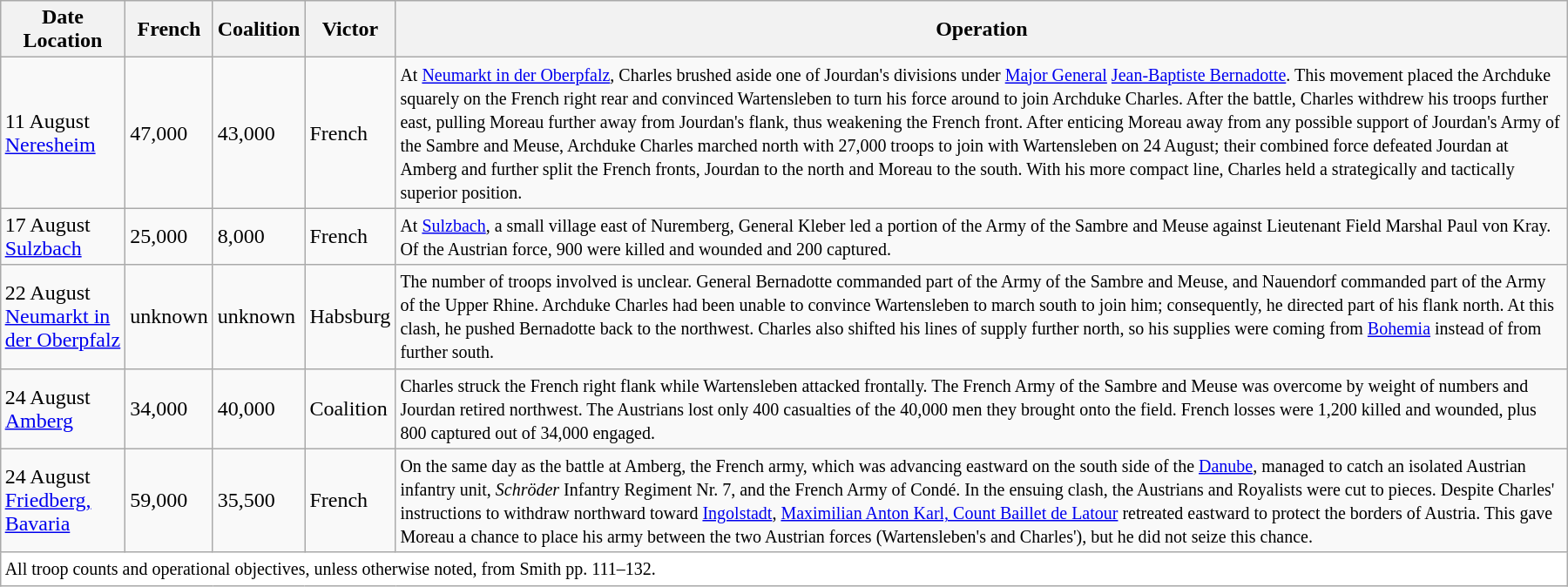<table class="wikitable"  style="width:95%; margin:auto;">
<tr>
<th>Date Location</th>
<th>French</th>
<th>Coalition</th>
<th>Victor</th>
<th>Operation</th>
</tr>
<tr>
<td>11 August <br><a href='#'>Neresheim</a></td>
<td>47,000</td>
<td>43,000</td>
<td>French</td>
<td><small>At <a href='#'>Neumarkt in der Oberpfalz</a>, Charles brushed aside one of Jourdan's divisions under <a href='#'>Major General</a> <a href='#'>Jean-Baptiste Bernadotte</a>. This movement placed the Archduke squarely on the French right rear and convinced Wartensleben to turn his force around to join Archduke Charles. After the battle, Charles withdrew his troops further east, pulling Moreau further away from Jourdan's flank, thus weakening the French front.  After enticing Moreau away from any possible support of Jourdan's Army of the Sambre and Meuse, Archduke Charles marched north with 27,000 troops to join with Wartensleben on 24 August; their combined force defeated Jourdan at Amberg and further split the French fronts, Jourdan to the north and Moreau to the south.  With his more compact line, Charles held a strategically and tactically superior position.</small></td>
</tr>
<tr>
<td>17 August <br><a href='#'>Sulzbach</a></td>
<td>25,000</td>
<td>8,000</td>
<td>French</td>
<td><small>At <a href='#'>Sulzbach</a>, a small village  east of Nuremberg, General Kleber led a portion of the Army of the Sambre and Meuse against Lieutenant Field Marshal Paul von Kray.  Of the Austrian force, 900 were killed and wounded and 200 captured.</small></td>
</tr>
<tr>
<td>22 August <br><a href='#'>Neumarkt in der Oberpfalz</a></td>
<td>unknown</td>
<td>unknown</td>
<td>Habsburg</td>
<td><small>The number of troops involved is unclear.  General Bernadotte commanded part of the Army of the Sambre and Meuse, and Nauendorf commanded part of the Army of the Upper Rhine.  Archduke Charles had been unable to convince Wartensleben to march south to join him; consequently, he directed part of his flank north.  At this clash, he pushed Bernadotte back to the northwest.  Charles also shifted his lines of supply further north, so his supplies were coming from <a href='#'>Bohemia</a> instead of from further south.</small></td>
</tr>
<tr>
<td>24 August<br><a href='#'>Amberg</a></td>
<td>34,000</td>
<td>40,000</td>
<td>Coalition</td>
<td><small> Charles struck the French right flank while Wartensleben attacked frontally. The French Army of the Sambre and Meuse was overcome by weight of numbers and Jourdan retired northwest. The Austrians lost only 400 casualties of the 40,000 men they brought onto the field. French losses were 1,200 killed and wounded, plus 800 captured out of 34,000 engaged.</small></td>
</tr>
<tr>
<td>24 August <br><a href='#'>Friedberg, Bavaria</a></td>
<td>59,000</td>
<td>35,500</td>
<td>French</td>
<td><small>On the same day as the battle at Amberg, the French army, which was advancing eastward on the south side of the <a href='#'>Danube</a>, managed to catch an isolated Austrian infantry unit, <em>Schröder</em> Infantry Regiment Nr. 7, and the French Army of Condé. In the ensuing clash, the Austrians and Royalists were cut to pieces. Despite Charles' instructions to withdraw northward toward <a href='#'>Ingolstadt</a>, <a href='#'>Maximilian Anton Karl, Count Baillet de Latour</a> retreated eastward to protect the borders of Austria. This gave Moreau a chance to place his army between the two Austrian forces (Wartensleben's and Charles'), but he did not seize this chance.</small></td>
</tr>
<tr>
<td colspan="11" style="background:white;"><small>All troop counts and operational objectives, unless otherwise noted, from Smith  pp. 111–132.</small></td>
</tr>
</table>
